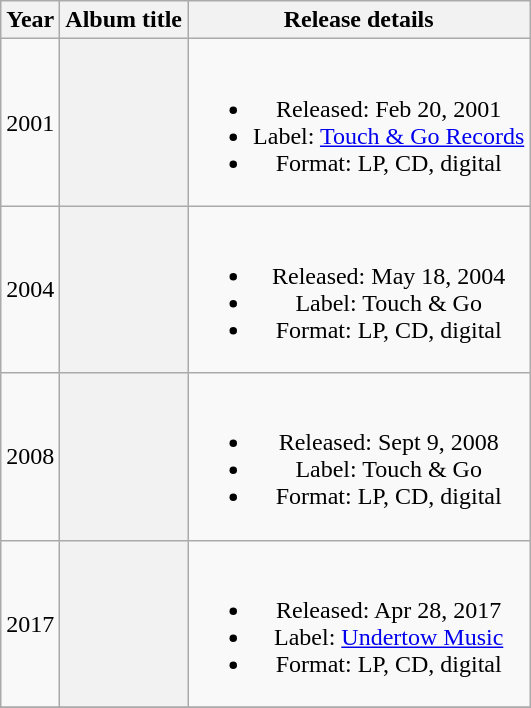<table class="wikitable plainrowheaders" style="text-align:center;">
<tr>
<th>Year</th>
<th scope="col" rowspan="1">Album title</th>
<th scope="col" rowspan="1">Release details</th>
</tr>
<tr>
<td>2001</td>
<th></th>
<td><br><ul><li>Released: Feb 20, 2001</li><li>Label: <a href='#'>Touch & Go Records</a></li><li>Format: LP, CD, digital</li></ul></td>
</tr>
<tr>
<td>2004</td>
<th></th>
<td><br><ul><li>Released: May 18, 2004</li><li>Label: Touch & Go</li><li>Format: LP, CD, digital</li></ul></td>
</tr>
<tr>
<td>2008</td>
<th></th>
<td><br><ul><li>Released: Sept 9, 2008</li><li>Label: Touch & Go</li><li>Format: LP, CD, digital</li></ul></td>
</tr>
<tr>
<td>2017</td>
<th></th>
<td><br><ul><li>Released: Apr 28, 2017</li><li>Label: <a href='#'>Undertow Music</a></li><li>Format: LP, CD, digital</li></ul></td>
</tr>
<tr>
</tr>
</table>
